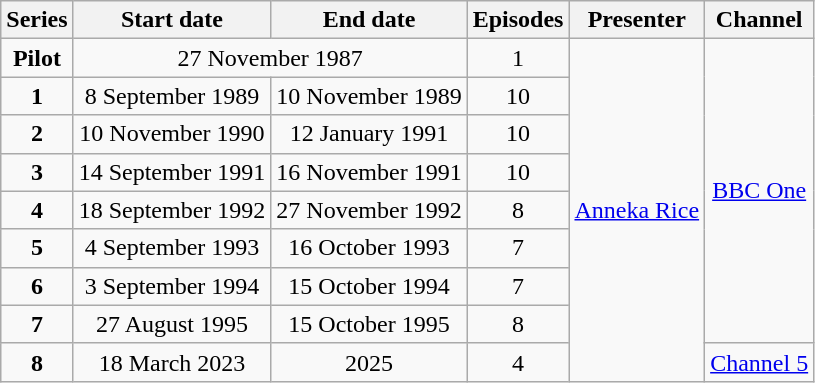<table class="wikitable" style="text-align:center;">
<tr>
<th>Series</th>
<th>Start date</th>
<th>End date</th>
<th>Episodes</th>
<th>Presenter</th>
<th>Channel</th>
</tr>
<tr>
<td><strong>Pilot</strong></td>
<td colspan="2">27 November 1987</td>
<td>1</td>
<td rowspan="9"><a href='#'>Anneka Rice</a></td>
<td rowspan="8"><a href='#'>BBC One</a></td>
</tr>
<tr>
<td><strong>1</strong></td>
<td>8 September 1989</td>
<td>10 November 1989</td>
<td>10</td>
</tr>
<tr>
<td><strong>2</strong></td>
<td>10 November 1990</td>
<td>12 January 1991</td>
<td>10</td>
</tr>
<tr>
<td><strong>3</strong></td>
<td>14 September 1991</td>
<td>16 November 1991</td>
<td>10</td>
</tr>
<tr>
<td><strong>4</strong></td>
<td>18 September 1992</td>
<td>27 November 1992</td>
<td>8</td>
</tr>
<tr>
<td><strong>5</strong></td>
<td>4 September 1993</td>
<td>16 October 1993</td>
<td>7</td>
</tr>
<tr>
<td><strong>6</strong></td>
<td>3 September 1994</td>
<td>15 October 1994</td>
<td>7</td>
</tr>
<tr>
<td><strong>7</strong></td>
<td>27 August 1995</td>
<td>15 October 1995</td>
<td>8</td>
</tr>
<tr>
<td><strong>8</strong></td>
<td>18 March 2023</td>
<td>2025</td>
<td>4</td>
<td rowspan="9"><a href='#'>Channel 5</a></td>
</tr>
</table>
